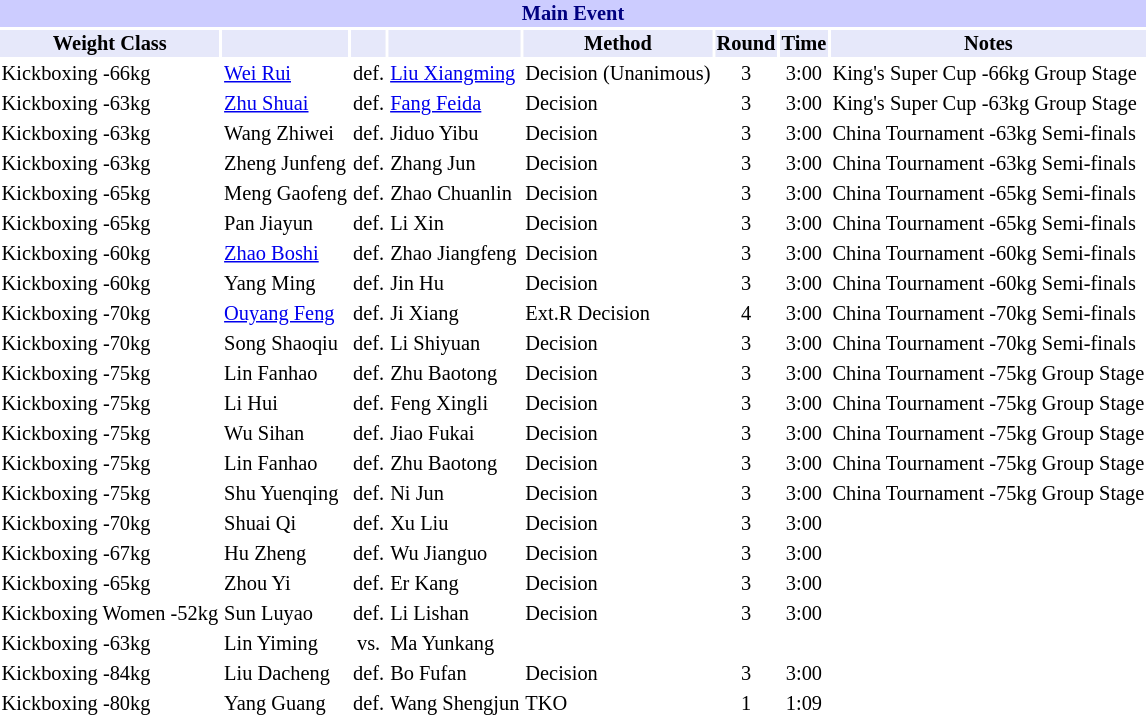<table class="toccolours" style="font-size: 85%;">
<tr>
<th colspan="8" style="background-color: #ccf; color: #000080; text-align: center;"><strong>Main Event</strong></th>
</tr>
<tr>
<th colspan="1" style="background-color: #E6E8FA; color: #000000; text-align: center;">Weight Class</th>
<th colspan="1" style="background-color: #E6E8FA; color: #000000; text-align: center;"></th>
<th colspan="1" style="background-color: #E6E8FA; color: #000000; text-align: center;"></th>
<th colspan="1" style="background-color: #E6E8FA; color: #000000; text-align: center;"></th>
<th colspan="1" style="background-color: #E6E8FA; color: #000000; text-align: center;">Method</th>
<th colspan="1" style="background-color: #E6E8FA; color: #000000; text-align: center;">Round</th>
<th colspan="1" style="background-color: #E6E8FA; color: #000000; text-align: center;">Time</th>
<th colspan="1" style="background-color: #E6E8FA; color: #000000; text-align: center;">Notes</th>
</tr>
<tr>
<td>Kickboxing -66kg</td>
<td> <a href='#'>Wei Rui</a></td>
<td align=center>def.</td>
<td> <a href='#'>Liu Xiangming</a></td>
<td>Decision (Unanimous)</td>
<td align=center>3</td>
<td align=center>3:00</td>
<td>King's Super Cup -66kg Group Stage</td>
</tr>
<tr>
<td>Kickboxing -63kg</td>
<td> <a href='#'>Zhu Shuai</a></td>
<td align=center>def.</td>
<td> <a href='#'>Fang Feida</a></td>
<td>Decision</td>
<td align=center>3</td>
<td align=center>3:00</td>
<td>King's Super Cup -63kg Group Stage</td>
</tr>
<tr>
<td>Kickboxing -63kg</td>
<td> Wang Zhiwei</td>
<td align=center>def.</td>
<td> Jiduo Yibu</td>
<td>Decision</td>
<td align=center>3</td>
<td align=center>3:00</td>
<td>China Tournament -63kg Semi-finals</td>
</tr>
<tr>
<td>Kickboxing -63kg</td>
<td> Zheng Junfeng</td>
<td align=center>def.</td>
<td> Zhang Jun</td>
<td>Decision</td>
<td align=center>3</td>
<td align=center>3:00</td>
<td>China Tournament -63kg Semi-finals</td>
</tr>
<tr>
<td>Kickboxing -65kg</td>
<td> Meng Gaofeng</td>
<td align=center>def.</td>
<td> Zhao Chuanlin</td>
<td>Decision</td>
<td align=center>3</td>
<td align=center>3:00</td>
<td>China Tournament -65kg Semi-finals</td>
</tr>
<tr>
<td>Kickboxing -65kg</td>
<td> Pan Jiayun</td>
<td align=center>def.</td>
<td> Li Xin</td>
<td>Decision</td>
<td align=center>3</td>
<td align=center>3:00</td>
<td>China Tournament -65kg Semi-finals</td>
</tr>
<tr>
<td>Kickboxing -60kg</td>
<td> <a href='#'>Zhao Boshi</a></td>
<td align=center>def.</td>
<td> Zhao Jiangfeng</td>
<td>Decision</td>
<td align=center>3</td>
<td align=center>3:00</td>
<td>China Tournament -60kg Semi-finals</td>
</tr>
<tr>
<td>Kickboxing -60kg</td>
<td> Yang Ming</td>
<td align=center>def.</td>
<td> Jin Hu</td>
<td>Decision</td>
<td align=center>3</td>
<td align=center>3:00</td>
<td>China Tournament -60kg Semi-finals</td>
</tr>
<tr>
<td>Kickboxing -70kg</td>
<td> <a href='#'>Ouyang Feng</a></td>
<td align=center>def.</td>
<td> Ji Xiang</td>
<td>Ext.R Decision</td>
<td align=center>4</td>
<td align=center>3:00</td>
<td>China Tournament -70kg Semi-finals</td>
</tr>
<tr>
<td>Kickboxing -70kg</td>
<td> Song Shaoqiu</td>
<td align=center>def.</td>
<td> Li Shiyuan</td>
<td>Decision</td>
<td align=center>3</td>
<td align=center>3:00</td>
<td>China Tournament -70kg Semi-finals</td>
</tr>
<tr>
<td>Kickboxing -75kg</td>
<td> Lin Fanhao</td>
<td align=center>def.</td>
<td> Zhu Baotong</td>
<td>Decision</td>
<td align=center>3</td>
<td align=center>3:00</td>
<td>China Tournament -75kg Group Stage</td>
</tr>
<tr>
<td>Kickboxing -75kg</td>
<td> Li Hui</td>
<td align=center>def.</td>
<td> Feng Xingli</td>
<td>Decision</td>
<td align=center>3</td>
<td align=center>3:00</td>
<td>China Tournament -75kg Group Stage</td>
</tr>
<tr>
<td>Kickboxing -75kg</td>
<td> Wu Sihan</td>
<td align=center>def.</td>
<td> Jiao Fukai</td>
<td>Decision</td>
<td align=center>3</td>
<td align=center>3:00</td>
<td>China Tournament -75kg Group Stage</td>
</tr>
<tr>
<td>Kickboxing -75kg</td>
<td> Lin Fanhao</td>
<td align=center>def.</td>
<td> Zhu Baotong</td>
<td>Decision</td>
<td align=center>3</td>
<td align=center>3:00</td>
<td>China Tournament -75kg Group Stage</td>
</tr>
<tr>
<td>Kickboxing -75kg</td>
<td> Shu Yuenqing</td>
<td align=center>def.</td>
<td> Ni Jun</td>
<td>Decision</td>
<td align=center>3</td>
<td align=center>3:00</td>
<td>China Tournament -75kg Group Stage</td>
</tr>
<tr>
<td>Kickboxing -70kg</td>
<td> Shuai Qi</td>
<td align=center>def.</td>
<td> Xu Liu</td>
<td>Decision</td>
<td align=center>3</td>
<td align=center>3:00</td>
</tr>
<tr>
<td>Kickboxing -67kg</td>
<td> Hu Zheng</td>
<td align=center>def.</td>
<td> Wu Jianguo</td>
<td>Decision</td>
<td align=center>3</td>
<td align=center>3:00</td>
</tr>
<tr>
<td>Kickboxing -65kg</td>
<td> Zhou Yi</td>
<td align=center>def.</td>
<td> Er Kang</td>
<td>Decision</td>
<td align=center>3</td>
<td align=center>3:00</td>
</tr>
<tr>
<td>Kickboxing Women -52kg</td>
<td> Sun Luyao</td>
<td align=center>def.</td>
<td> Li Lishan</td>
<td>Decision</td>
<td align=center>3</td>
<td align=center>3:00</td>
</tr>
<tr>
<td>Kickboxing -63kg</td>
<td> Lin Yiming</td>
<td align=center>vs.</td>
<td> Ma Yunkang</td>
<td></td>
<td align=center></td>
<td align=center></td>
</tr>
<tr>
<td>Kickboxing -84kg</td>
<td> Liu Dacheng</td>
<td align=center>def.</td>
<td> Bo Fufan</td>
<td>Decision</td>
<td align=center>3</td>
<td align=center>3:00</td>
</tr>
<tr>
<td>Kickboxing -80kg</td>
<td> Yang Guang</td>
<td align=center>def.</td>
<td> Wang Shengjun</td>
<td>TKO</td>
<td align=center>1</td>
<td align=center>1:09</td>
</tr>
</table>
